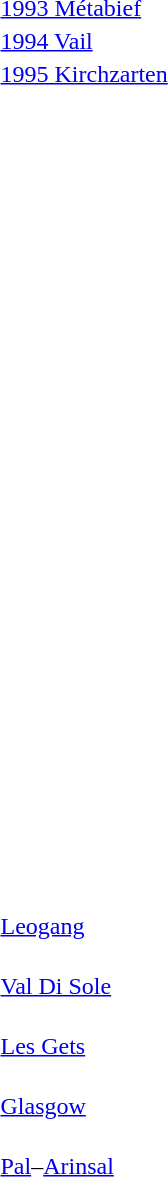<table>
<tr>
<td><br></td>
<td></td>
<td></td>
<td></td>
</tr>
<tr>
<td><br></td>
<td></td>
<td></td>
<td></td>
</tr>
<tr>
<td><a href='#'>1993 Métabief</a><br></td>
<td nowrap></td>
<td></td>
<td></td>
</tr>
<tr>
<td><a href='#'>1994 Vail</a><br></td>
<td></td>
<td></td>
<td></td>
</tr>
<tr>
<td><a href='#'>1995 Kirchzarten</a><br></td>
<td></td>
<td></td>
<td></td>
</tr>
<tr>
<td><br></td>
<td></td>
<td></td>
<td></td>
</tr>
<tr>
<td><br></td>
<td></td>
<td></td>
<td></td>
</tr>
<tr>
<td><br></td>
<td></td>
<td></td>
<td></td>
</tr>
<tr>
<td><br></td>
<td></td>
<td></td>
<td></td>
</tr>
<tr>
<td><br></td>
<td></td>
<td></td>
<td></td>
</tr>
<tr>
<td><br></td>
<td></td>
<td></td>
<td></td>
</tr>
<tr>
<td><br></td>
<td></td>
<td></td>
<td></td>
</tr>
<tr>
<td><br></td>
<td></td>
<td></td>
<td></td>
</tr>
<tr>
<td><br></td>
<td></td>
<td></td>
<td></td>
</tr>
<tr>
<td><br></td>
<td></td>
<td></td>
<td></td>
</tr>
<tr>
<td><br></td>
<td></td>
<td></td>
<td></td>
</tr>
<tr>
<td><br></td>
<td></td>
<td></td>
<td></td>
</tr>
<tr>
<td><br></td>
<td></td>
<td></td>
<td></td>
</tr>
<tr>
<td><br></td>
<td></td>
<td></td>
<td></td>
</tr>
<tr>
<td><br></td>
<td></td>
<td></td>
<td></td>
</tr>
<tr>
<td><br></td>
<td></td>
<td></td>
<td></td>
</tr>
<tr>
<td><br></td>
<td></td>
<td></td>
<td></td>
</tr>
<tr>
<td><br></td>
<td></td>
<td></td>
<td></td>
</tr>
<tr>
<td><br></td>
<td></td>
<td></td>
<td></td>
</tr>
<tr>
<td><br></td>
<td></td>
<td></td>
<td></td>
</tr>
<tr>
<td><br></td>
<td></td>
<td></td>
<td></td>
</tr>
<tr>
<td><br></td>
<td></td>
<td></td>
<td></td>
</tr>
<tr>
<td><br></td>
<td></td>
<td></td>
<td></td>
</tr>
<tr>
<td><br></td>
<td></td>
<td></td>
<td></td>
</tr>
<tr>
<td><br> <a href='#'>Leogang</a></td>
<td></td>
<td></td>
<td></td>
</tr>
<tr>
<td><br> <a href='#'>Val Di Sole</a></td>
<td></td>
<td></td>
<td></td>
</tr>
<tr>
<td><br> <a href='#'>Les Gets</a></td>
<td></td>
<td></td>
<td></td>
</tr>
<tr>
<td><br> <a href='#'>Glasgow</a></td>
<td></td>
<td></td>
<td></td>
</tr>
<tr>
<td><br> <a href='#'>Pal</a>–<a href='#'>Arinsal</a></td>
<td></td>
<td></td>
<td></td>
</tr>
</table>
